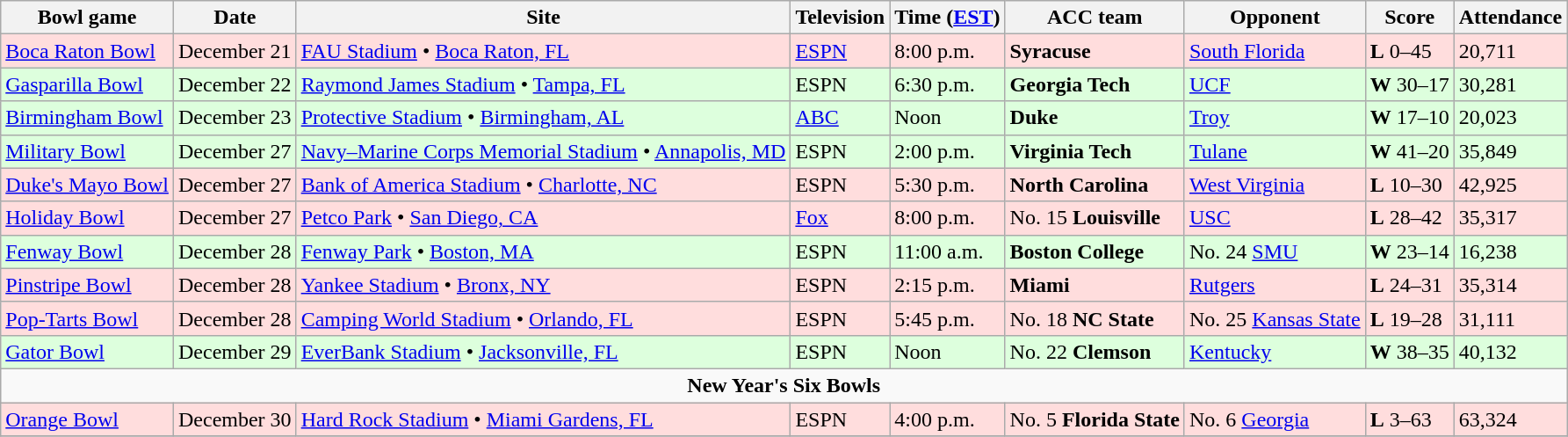<table class="wikitable">
<tr>
<th>Bowl game</th>
<th>Date</th>
<th>Site</th>
<th>Television</th>
<th>Time (<a href='#'>EST</a>)</th>
<th>ACC team</th>
<th>Opponent</th>
<th>Score</th>
<th>Attendance</th>
</tr>
<tr style="background:#FFDDDD;">
<td><a href='#'>Boca Raton Bowl</a></td>
<td>December 21</td>
<td><a href='#'>FAU Stadium</a> • <a href='#'>Boca Raton, FL</a></td>
<td><a href='#'>ESPN</a></td>
<td>8:00 p.m.</td>
<td><strong>Syracuse</strong></td>
<td><a href='#'>South Florida</a></td>
<td><strong>L</strong> 0–45</td>
<td>20,711</td>
</tr>
<tr style="background:#DDFFDD;">
<td><a href='#'>Gasparilla Bowl</a></td>
<td>December 22</td>
<td><a href='#'>Raymond James Stadium</a> • <a href='#'>Tampa, FL</a></td>
<td>ESPN</td>
<td>6:30 p.m.</td>
<td><strong>Georgia Tech</strong></td>
<td><a href='#'>UCF</a></td>
<td><strong>W</strong> 30–17</td>
<td>30,281</td>
</tr>
<tr style="background:#DDFFDD;">
<td><a href='#'>Birmingham Bowl</a></td>
<td>December 23</td>
<td><a href='#'>Protective Stadium</a> • <a href='#'>Birmingham, AL</a></td>
<td><a href='#'>ABC</a></td>
<td>Noon</td>
<td><strong>Duke</strong></td>
<td><a href='#'>Troy</a></td>
<td><strong>W</strong> 17–10</td>
<td>20,023</td>
</tr>
<tr style="background:#DDFFDD;">
<td><a href='#'>Military Bowl</a></td>
<td>December 27</td>
<td><a href='#'>Navy–Marine Corps Memorial Stadium</a> • <a href='#'>Annapolis, MD</a></td>
<td>ESPN</td>
<td>2:00 p.m.</td>
<td><strong>Virginia Tech</strong></td>
<td><a href='#'>Tulane</a></td>
<td><strong>W</strong> 41–20</td>
<td>35,849</td>
</tr>
<tr style="background:#ffdddd;">
<td><a href='#'>Duke's Mayo Bowl</a></td>
<td>December 27</td>
<td><a href='#'>Bank of America Stadium</a> • <a href='#'>Charlotte, NC</a></td>
<td>ESPN</td>
<td>5:30 p.m.</td>
<td><strong>North Carolina</strong></td>
<td><a href='#'>West Virginia</a></td>
<td><strong>L</strong> 10–30</td>
<td>42,925</td>
</tr>
<tr style="background:#ffdddd;">
<td><a href='#'>Holiday Bowl</a></td>
<td>December 27</td>
<td><a href='#'>Petco Park</a> • <a href='#'>San Diego, CA</a></td>
<td><a href='#'>Fox</a></td>
<td>8:00 p.m.</td>
<td>No. 15 <strong>Louisville</strong></td>
<td><a href='#'>USC</a></td>
<td><strong>L</strong> 28–42</td>
<td>35,317</td>
</tr>
<tr style="background:#ddffdd;">
<td><a href='#'>Fenway Bowl</a></td>
<td>December 28</td>
<td><a href='#'>Fenway Park</a> • <a href='#'>Boston, MA</a></td>
<td>ESPN</td>
<td>11:00 a.m.</td>
<td><strong>Boston College</strong></td>
<td>No. 24 <a href='#'>SMU</a></td>
<td><strong>W</strong> 23–14</td>
<td>16,238</td>
</tr>
<tr style="background:#ffdddd;">
<td><a href='#'>Pinstripe Bowl</a></td>
<td>December 28</td>
<td><a href='#'>Yankee Stadium</a> • <a href='#'>Bronx, NY</a></td>
<td>ESPN</td>
<td>2:15 p.m.</td>
<td><strong>Miami</strong></td>
<td><a href='#'>Rutgers</a></td>
<td><strong>L</strong> 24–31</td>
<td>35,314</td>
</tr>
<tr style="background:#ffdddd;">
<td><a href='#'>Pop-Tarts Bowl</a></td>
<td>December 28</td>
<td><a href='#'>Camping World Stadium</a> • <a href='#'>Orlando, FL</a></td>
<td>ESPN</td>
<td>5:45 p.m.</td>
<td>No. 18 <strong>NC State</strong></td>
<td>No. 25 <a href='#'>Kansas State</a></td>
<td><strong>L</strong> 19–28</td>
<td>31,111</td>
</tr>
<tr style="background:#DDFFDD;">
<td><a href='#'>Gator Bowl</a></td>
<td>December 29</td>
<td><a href='#'>EverBank Stadium</a> • <a href='#'>Jacksonville, FL</a></td>
<td>ESPN</td>
<td>Noon</td>
<td>No. 22 <strong>Clemson</strong></td>
<td><a href='#'>Kentucky</a></td>
<td><strong>W</strong> 38–35</td>
<td>40,132</td>
</tr>
<tr>
<td colspan="9" style="text-align:center;"><strong>New Year's Six Bowls</strong></td>
</tr>
<tr style="background:#ffdddd;">
<td><a href='#'>Orange Bowl</a></td>
<td>December 30</td>
<td><a href='#'>Hard Rock Stadium</a> • <a href='#'>Miami Gardens, FL</a></td>
<td>ESPN</td>
<td>4:00 p.m.</td>
<td>No. 5 <strong>Florida State</strong></td>
<td>No. 6 <a href='#'>Georgia</a></td>
<td><strong>L</strong> 3–63</td>
<td>63,324</td>
</tr>
<tr>
</tr>
</table>
